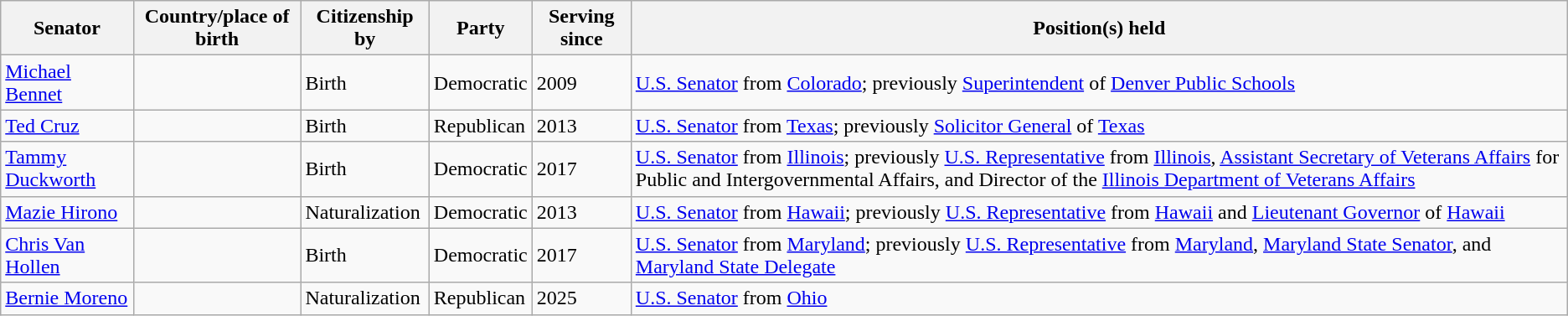<table class="wikitable sortable">
<tr>
<th>Senator</th>
<th>Country/place of birth</th>
<th>Citizenship by</th>
<th>Party</th>
<th>Serving since</th>
<th>Position(s) held</th>
</tr>
<tr>
<td><a href='#'>Michael Bennet</a></td>
<td></td>
<td>Birth</td>
<td>Democratic</td>
<td>2009</td>
<td><a href='#'>U.S. Senator</a> from <a href='#'>Colorado</a>; previously <a href='#'>Superintendent</a> of <a href='#'>Denver Public Schools</a></td>
</tr>
<tr>
<td><a href='#'>Ted Cruz</a></td>
<td></td>
<td>Birth</td>
<td>Republican</td>
<td>2013</td>
<td><a href='#'>U.S. Senator</a> from <a href='#'>Texas</a>; previously <a href='#'>Solicitor General</a> of <a href='#'>Texas</a></td>
</tr>
<tr>
<td><a href='#'>Tammy Duckworth</a></td>
<td></td>
<td>Birth</td>
<td>Democratic</td>
<td>2017</td>
<td><a href='#'>U.S. Senator</a> from <a href='#'>Illinois</a>; previously <a href='#'>U.S. Representative</a> from <a href='#'>Illinois</a>, <a href='#'>Assistant Secretary of Veterans Affairs</a> for Public and Intergovernmental Affairs, and Director of the <a href='#'>Illinois Department of Veterans Affairs</a></td>
</tr>
<tr>
<td><a href='#'>Mazie Hirono</a></td>
<td></td>
<td>Naturalization</td>
<td>Democratic</td>
<td>2013</td>
<td><a href='#'>U.S. Senator</a> from <a href='#'>Hawaii</a>; previously <a href='#'>U.S. Representative</a> from <a href='#'>Hawaii</a> and <a href='#'>Lieutenant Governor</a> of <a href='#'>Hawaii</a></td>
</tr>
<tr>
<td><a href='#'>Chris Van Hollen</a></td>
<td></td>
<td>Birth</td>
<td>Democratic</td>
<td>2017</td>
<td><a href='#'>U.S. Senator</a> from <a href='#'>Maryland</a>; previously <a href='#'>U.S. Representative</a> from <a href='#'>Maryland</a>, <a href='#'>Maryland State Senator</a>, and <a href='#'>Maryland State Delegate</a></td>
</tr>
<tr>
<td><a href='#'>Bernie Moreno</a></td>
<td></td>
<td>Naturalization</td>
<td>Republican</td>
<td>2025</td>
<td><a href='#'>U.S. Senator</a> from <a href='#'>Ohio</a></td>
</tr>
</table>
